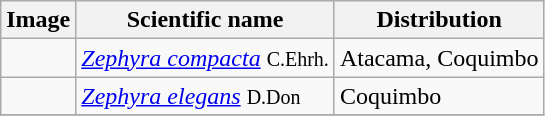<table class="wikitable">
<tr>
<th>Image</th>
<th>Scientific name</th>
<th>Distribution</th>
</tr>
<tr>
<td></td>
<td><em><a href='#'>Zephyra compacta</a></em> <small>C.Ehrh.</small></td>
<td>Atacama, Coquimbo</td>
</tr>
<tr>
<td></td>
<td><em><a href='#'>Zephyra elegans</a></em> <small>D.Don</small></td>
<td>Coquimbo</td>
</tr>
<tr>
</tr>
</table>
